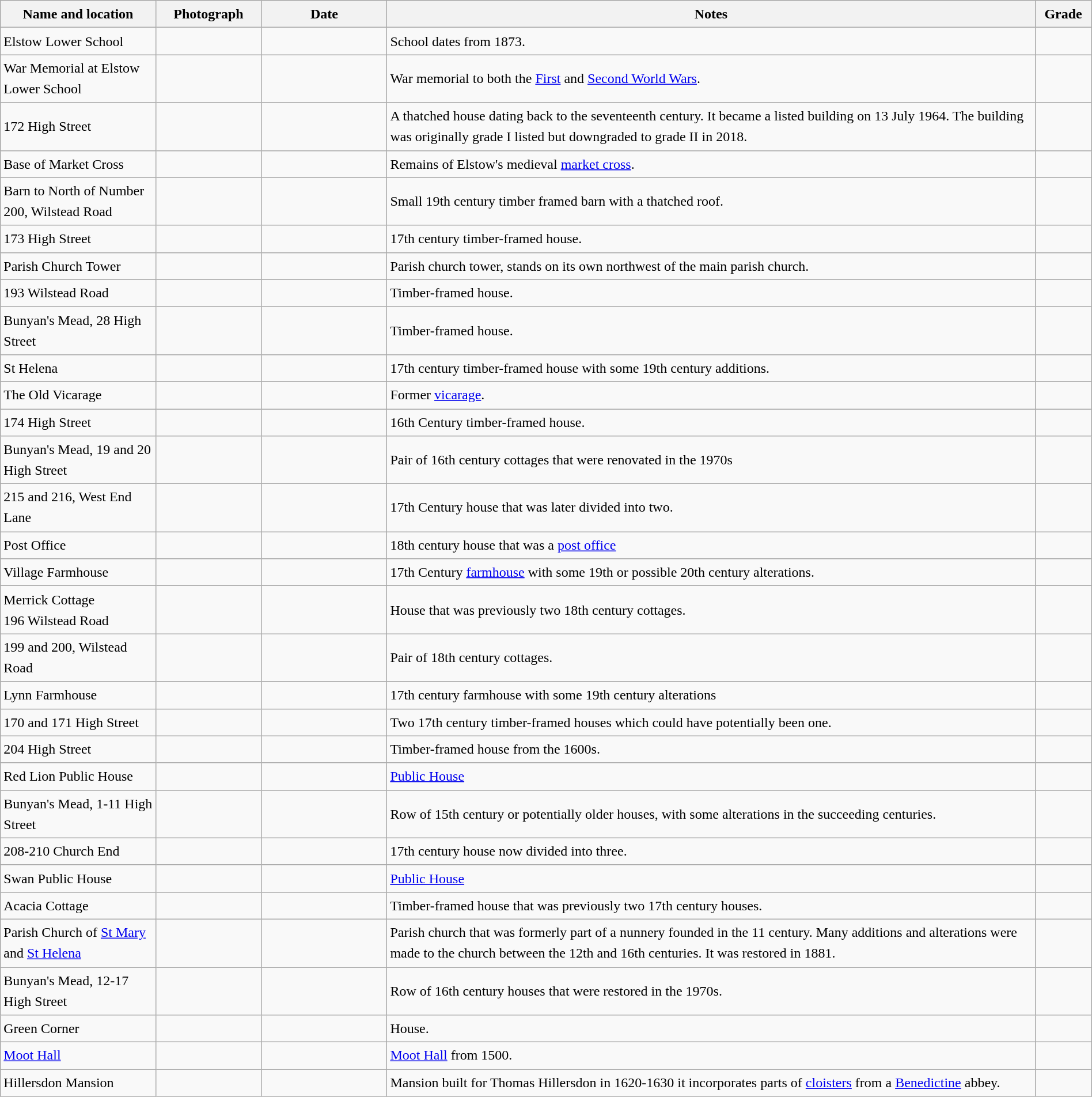<table class="wikitable sortable plainrowheaders" style="width:100%;border:0px;text-align:left;line-height:150%;">
<tr>
<th scope="col"  style="width:150px">Name and location</th>
<th scope="col"  style="width:100px" class="unsortable">Photograph</th>
<th scope="col"  style="width:120px">Date</th>
<th scope="col"  style="width:650px" class="unsortable">Notes</th>
<th scope="col"  style="width:50px">Grade</th>
</tr>
<tr>
<td>Elstow Lower School</td>
<td></td>
<td align="center"></td>
<td>School dates from 1873.</td>
<td align="center" ></td>
</tr>
<tr>
<td>War Memorial at Elstow Lower School<br><small></small></td>
<td></td>
<td align="center"></td>
<td>War memorial to both the <a href='#'>First</a> and <a href='#'>Second World Wars</a>.</td>
<td align="center" ></td>
</tr>
<tr id="172 High Street">
<td>172 High Street<br><small></small></td>
<td></td>
<td align="center"></td>
<td>A thatched house dating back to the seventeenth century. It became a listed building on 13 July 1964. The building was originally grade I listed but downgraded to grade II in 2018.</td>
<td align="center" ></td>
</tr>
<tr>
<td>Base of Market Cross<br><small></small></td>
<td></td>
<td align="center"></td>
<td>Remains of Elstow's medieval <a href='#'>market cross</a>.</td>
<td align="center" ></td>
</tr>
<tr>
<td>Barn to North of Number 200, Wilstead Road<br><small></small></td>
<td></td>
<td align="center"></td>
<td>Small 19th century timber framed barn with a thatched roof.</td>
<td align="center" ></td>
</tr>
<tr>
<td>173 High Street</td>
<td></td>
<td align="center"></td>
<td>17th century timber-framed house.</td>
<td align="center" ></td>
</tr>
<tr>
<td>Parish Church Tower<br><small></small></td>
<td></td>
<td align="center"></td>
<td>Parish church tower, stands on its own northwest of the main parish church.</td>
<td align="center" ></td>
</tr>
<tr>
<td>193 Wilstead Road</td>
<td></td>
<td align="center"></td>
<td>Timber-framed house.</td>
<td align="center" ></td>
</tr>
<tr>
<td>Bunyan's Mead, 28 High Street<br><small></small></td>
<td></td>
<td align="center"></td>
<td>Timber-framed house.</td>
<td align="center" ></td>
</tr>
<tr>
<td>St Helena</td>
<td></td>
<td align="center"></td>
<td>17th century timber-framed house with some 19th century additions.</td>
<td align="center" ></td>
</tr>
<tr>
<td>The Old Vicarage</td>
<td></td>
<td align="center"></td>
<td>Former <a href='#'>vicarage</a>.</td>
<td align="center" ></td>
</tr>
<tr>
<td>174 High Street</td>
<td></td>
<td align="center"></td>
<td>16th Century timber-framed house.</td>
<td align="center" ></td>
</tr>
<tr>
<td>Bunyan's Mead, 19 and 20 High Street<br><small></small></td>
<td></td>
<td align="center"></td>
<td>Pair of 16th century cottages that were renovated in the 1970s</td>
<td align="center" ></td>
</tr>
<tr>
<td>215 and 216, West End Lane</td>
<td></td>
<td align="center"></td>
<td>17th Century house that was later divided into two.</td>
<td align="center" ></td>
</tr>
<tr>
<td>Post Office</td>
<td></td>
<td align="center"></td>
<td>18th century house that was a <a href='#'>post office</a></td>
<td align="center" ></td>
</tr>
<tr>
<td>Village Farmhouse</td>
<td></td>
<td align="center"></td>
<td>17th Century <a href='#'>farmhouse</a> with some 19th or possible 20th century alterations.</td>
<td align="center" ></td>
</tr>
<tr>
<td>Merrick Cottage<br>196 Wilstead Road<br><small></small></td>
<td></td>
<td align="center"></td>
<td>House that was previously two 18th century cottages.</td>
<td align="center" ></td>
</tr>
<tr>
<td>199 and 200, Wilstead Road</td>
<td></td>
<td align="center"></td>
<td>Pair of 18th century cottages.</td>
<td align="center" ></td>
</tr>
<tr>
<td>Lynn Farmhouse</td>
<td></td>
<td align="center"></td>
<td>17th century farmhouse with some 19th century alterations</td>
<td align="center" ></td>
</tr>
<tr>
<td>170 and 171 High Street</td>
<td></td>
<td align="center"></td>
<td>Two 17th century timber-framed houses which could have potentially been one.</td>
<td align="center" ></td>
</tr>
<tr>
<td>204 High Street</td>
<td></td>
<td align="center"></td>
<td>Timber-framed house from the 1600s.</td>
<td align="center" ></td>
</tr>
<tr>
<td>Red Lion Public House</td>
<td></td>
<td align="center"></td>
<td><a href='#'>Public House</a></td>
<td align="center" ></td>
</tr>
<tr>
<td>Bunyan's Mead, 1-11 High Street<br><small></small></td>
<td></td>
<td align="center"></td>
<td>Row of 15th century or potentially older houses, with some alterations in the succeeding centuries.</td>
<td align="center" ></td>
</tr>
<tr>
<td>208-210 Church End</td>
<td></td>
<td align="center"></td>
<td>17th century house now divided into three.</td>
<td align="center" ></td>
</tr>
<tr>
<td>Swan Public House</td>
<td></td>
<td align="center"></td>
<td><a href='#'>Public House</a></td>
<td align="center" ></td>
</tr>
<tr>
<td>Acacia Cottage</td>
<td></td>
<td align="center"></td>
<td>Timber-framed house that was previously two 17th century houses.</td>
<td align="center" ></td>
</tr>
<tr>
<td>Parish Church of <a href='#'>St Mary</a> and <a href='#'>St Helena</a></td>
<td></td>
<td align="center"></td>
<td>Parish church that was formerly part of a nunnery founded in the 11 century. Many additions and alterations were made to the church between the 12th and 16th centuries. It was restored in 1881.</td>
<td align="center" ></td>
</tr>
<tr>
<td>Bunyan's Mead, 12-17 High Street<br><small></small></td>
<td></td>
<td align="center"></td>
<td>Row of 16th century houses that were restored in the 1970s.</td>
<td align="center" ></td>
</tr>
<tr>
<td>Green Corner</td>
<td></td>
<td align="center"></td>
<td>House.</td>
<td align="center" ></td>
</tr>
<tr>
<td><a href='#'>Moot Hall</a></td>
<td></td>
<td align="center"></td>
<td><a href='#'>Moot Hall</a> from 1500.</td>
<td align="center" ></td>
</tr>
<tr>
<td>Hillersdon Mansion</td>
<td></td>
<td align="center"></td>
<td>Mansion built for Thomas Hillersdon in 1620-1630 it incorporates parts of <a href='#'>cloisters</a> from a <a href='#'>Benedictine</a> abbey.</td>
<td align="center" ></td>
</tr>
</table>
